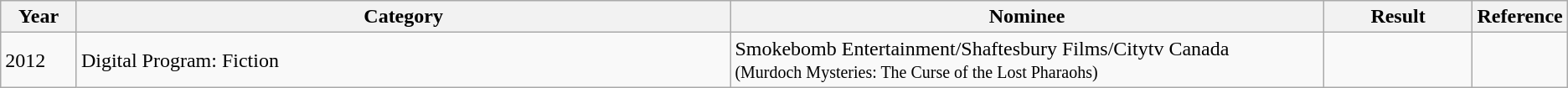<table class="wikitable">
<tr>
<th width=5%>Year</th>
<th width=45%>Category</th>
<th width=40%>Nominee</th>
<th width=10%>Result</th>
<th width=5%>Reference</th>
</tr>
<tr>
<td>2012</td>
<td>Digital Program: Fiction</td>
<td>Smokebomb Entertainment/Shaftesbury Films/Citytv Canada<br><small>(Murdoch Mysteries: The Curse of the Lost Pharaohs)</small></td>
<td></td>
<td></td>
</tr>
</table>
